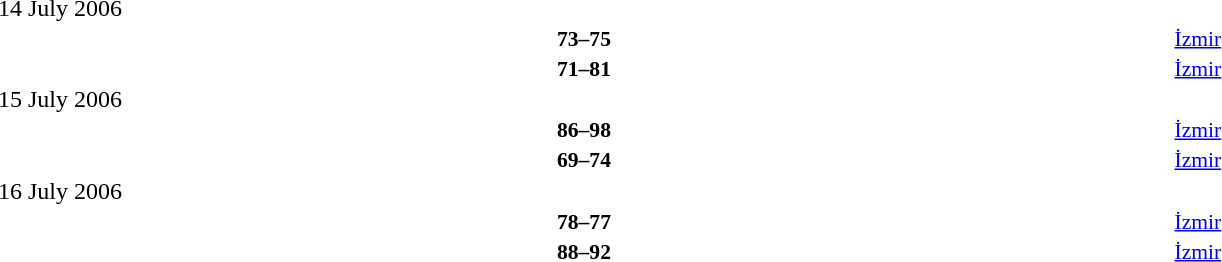<table style="width:100%;" cellspacing="1">
<tr>
<th width=25%></th>
<th width=3%></th>
<th width=6%></th>
<th width=3%></th>
<th width=25%></th>
</tr>
<tr>
<td>14 July 2006</td>
</tr>
<tr style=font-size:90%>
<td align=right><strong></strong></td>
<td></td>
<td align=center><strong>73–75</strong></td>
<td></td>
<td><strong></strong></td>
<td><a href='#'>İzmir</a></td>
</tr>
<tr style=font-size:90%>
<td align=right><strong></strong></td>
<td></td>
<td align=center><strong>71–81</strong></td>
<td></td>
<td><strong></strong></td>
<td><a href='#'>İzmir</a></td>
</tr>
<tr>
<td>15 July 2006</td>
</tr>
<tr style=font-size:90%>
<td align=right><strong></strong></td>
<td></td>
<td align=center><strong>86–98</strong></td>
<td></td>
<td><strong></strong></td>
<td><a href='#'>İzmir</a></td>
</tr>
<tr style=font-size:90%>
<td align=right><strong></strong></td>
<td></td>
<td align=center><strong>69–74</strong></td>
<td></td>
<td><strong></strong></td>
<td><a href='#'>İzmir</a></td>
</tr>
<tr>
<td>16 July 2006</td>
</tr>
<tr style=font-size:90%>
<td align=right><strong></strong></td>
<td></td>
<td align=center><strong>78–77</strong></td>
<td></td>
<td><strong></strong></td>
<td><a href='#'>İzmir</a></td>
</tr>
<tr style=font-size:90%>
<td align=right><strong></strong></td>
<td></td>
<td align=center><strong>88–92</strong></td>
<td></td>
<td><strong></strong></td>
<td><a href='#'>İzmir</a></td>
</tr>
</table>
